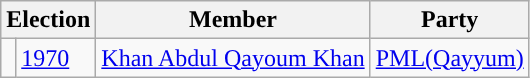<table class="wikitable">
<tr>
<th colspan="2">Election</th>
<th>Member</th>
<th>Party</th>
</tr>
<tr>
<td style="background-color: "></td>
<td><a href='#'>1970</a></td>
<td><a href='#'>Khan Abdul Qayoum Khan</a></td>
<td><a href='#'>PML(Qayyum)</a></td>
</tr>
</table>
